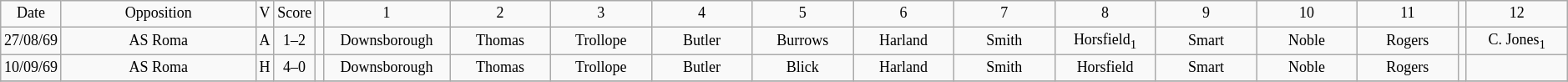<table class="wikitable" style="font-size: 75%; text-align: center;">
<tr style="text-align:center;">
<td style="width:10px; ">Date</td>
<td style="width:150px; ">Opposition</td>
<td style="width:5px; ">V</td>
<td style="width:5px; ">Score</td>
<td style="width:1px; text-align:center;"></td>
<td style="width:95px; ">1</td>
<td style="width:75px; ">2</td>
<td style="width:75px; ">3</td>
<td style="width:75px; ">4</td>
<td style="width:75px; ">5</td>
<td style="width:75px; ">6</td>
<td style="width:75px; ">7</td>
<td style="width:75px; ">8</td>
<td style="width:75px; ">9</td>
<td style="width:75px; ">10</td>
<td style="width:75px; ">11</td>
<td style="width:1px; text-align:center;"></td>
<td style="width:75px; ">12</td>
</tr>
<tr>
<td>27/08/69</td>
<td>AS Roma</td>
<td>A</td>
<td>1–2</td>
<td></td>
<td>Downsborough</td>
<td>Thomas</td>
<td>Trollope</td>
<td>Butler</td>
<td>Burrows</td>
<td>Harland</td>
<td>Smith</td>
<td>Horsfield<sub>1</sub></td>
<td>Smart</td>
<td>Noble</td>
<td>Rogers</td>
<td></td>
<td>C. Jones<sub>1</sub></td>
</tr>
<tr>
<td>10/09/69</td>
<td>AS Roma</td>
<td>H</td>
<td>4–0</td>
<td></td>
<td>Downsborough</td>
<td>Thomas</td>
<td>Trollope</td>
<td>Butler</td>
<td>Blick</td>
<td>Harland</td>
<td>Smith</td>
<td>Horsfield</td>
<td>Smart</td>
<td>Noble</td>
<td>Rogers</td>
<td></td>
<td></td>
</tr>
<tr>
</tr>
</table>
